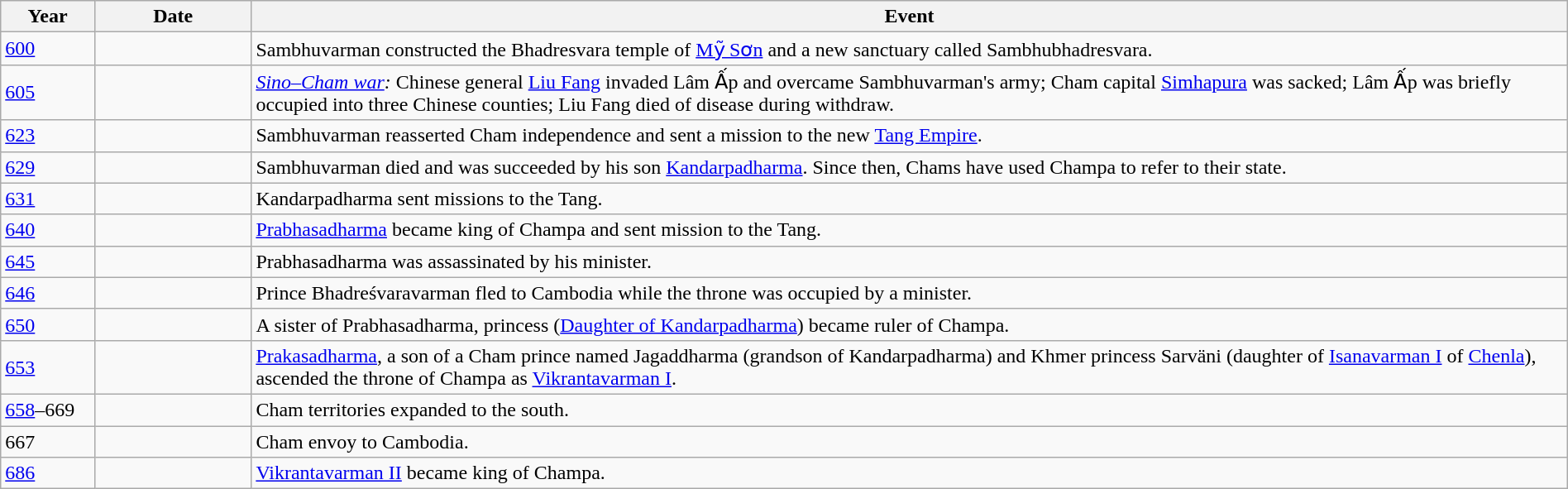<table class="wikitable" width="100%">
<tr>
<th style="width:6%">Year</th>
<th style="width:10%">Date</th>
<th>Event</th>
</tr>
<tr>
<td><a href='#'>600</a></td>
<td></td>
<td>Sambhuvarman constructed the Bhadresvara temple of <a href='#'>Mỹ Sơn</a> and a new sanctuary called Sambhubhadresvara.</td>
</tr>
<tr>
<td><a href='#'>605</a></td>
<td></td>
<td><em><a href='#'>Sino–Cham war</a>:</em> Chinese general <a href='#'>Liu Fang</a> invaded Lâm Ấp and overcame Sambhuvarman's army; Cham capital <a href='#'>Simhapura</a> was sacked; Lâm Ấp was briefly occupied into three Chinese counties; Liu Fang died of disease during withdraw.</td>
</tr>
<tr>
<td><a href='#'>623</a></td>
<td></td>
<td>Sambhuvarman reasserted Cham independence and sent a mission to the new <a href='#'>Tang Empire</a>.</td>
</tr>
<tr>
<td><a href='#'>629</a></td>
<td></td>
<td>Sambhuvarman died and was succeeded by his son <a href='#'>Kandarpadharma</a>. Since then, Chams have used Champa to refer to their state.</td>
</tr>
<tr>
<td><a href='#'>631</a></td>
<td></td>
<td>Kandarpadharma sent missions to the Tang.</td>
</tr>
<tr>
<td><a href='#'>640</a></td>
<td></td>
<td><a href='#'>Prabhasadharma</a> became king of Champa and sent mission to the Tang.</td>
</tr>
<tr>
<td><a href='#'>645</a></td>
<td></td>
<td>Prabhasadharma was assassinated by his minister.</td>
</tr>
<tr>
<td><a href='#'>646</a></td>
<td></td>
<td>Prince Bhadreśvaravarman fled to Cambodia while the throne was occupied by a minister.</td>
</tr>
<tr>
<td><a href='#'>650</a></td>
<td></td>
<td>A sister of Prabhasadharma, princess (<a href='#'>Daughter of Kandarpadharma</a>) became ruler of Champa.</td>
</tr>
<tr>
<td><a href='#'>653</a></td>
<td></td>
<td><a href='#'>Prakasadharma</a>, a son of a Cham prince named Jagaddharma (grandson of Kandarpadharma) and Khmer princess  Sarväni (daughter of <a href='#'>Isanavarman I</a> of <a href='#'>Chenla</a>), ascended the throne of Champa as <a href='#'>Vikrantavarman I</a>.</td>
</tr>
<tr>
<td><a href='#'>658</a>–669</td>
<td></td>
<td>Cham territories expanded to the south.</td>
</tr>
<tr>
<td>667</td>
<td></td>
<td>Cham envoy to Cambodia.</td>
</tr>
<tr>
<td><a href='#'>686</a></td>
<td></td>
<td><a href='#'>Vikrantavarman II</a> became king of Champa.</td>
</tr>
</table>
